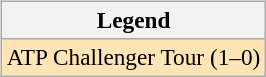<table>
<tr valign=top>
<td><br><table class=wikitable style=font-size:97%>
<tr>
<th>Legend</th>
</tr>
<tr style="background:moccasin;">
<td>ATP Challenger Tour (1–0)</td>
</tr>
</table>
</td>
<td></td>
</tr>
</table>
